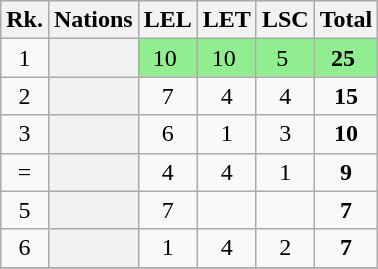<table class="sortable plainrowheaders wikitable">
<tr>
<th scope=col>Rk.</th>
<th scope=col>Nations</th>
<th scope=col>LEL</th>
<th scope=col>LET</th>
<th scope=col>LSC</th>
<th scope=col>Total</th>
</tr>
<tr>
<td align=center>1</td>
<th scope=row align="left"></th>
<td style="text-align:center; background:#90EE90;">10 </td>
<td style="text-align:center; background:#90EE90;">10 </td>
<td style="text-align:center; background:#90EE90;">5 </td>
<td style="text-align:center; background:#90EE90;"><strong>25</strong> </td>
</tr>
<tr>
<td align=center>2</td>
<th scope=row align="left"></th>
<td align=center>7</td>
<td align="center">4</td>
<td align=center>4</td>
<td align=center><strong>15</strong></td>
</tr>
<tr>
<td align=center>3</td>
<th scope=row align="left"></th>
<td align=center>6</td>
<td align="center">1</td>
<td align=center>3</td>
<td align=center><strong>10</strong></td>
</tr>
<tr>
<td align=center>=</td>
<th scope=row align="left"></th>
<td align=center>4</td>
<td align="center">4</td>
<td align=center>1</td>
<td align=center><strong>9</strong></td>
</tr>
<tr>
<td align=center>5</td>
<th scope=row align="left"></th>
<td align=center>7</td>
<td align="center"></td>
<td align=center></td>
<td align=center><strong>7</strong></td>
</tr>
<tr>
<td align=center>6</td>
<th scope=row align="left"></th>
<td align=center>1</td>
<td align="center">4</td>
<td align=center>2</td>
<td align=center><strong>7</strong></td>
</tr>
<tr>
</tr>
</table>
